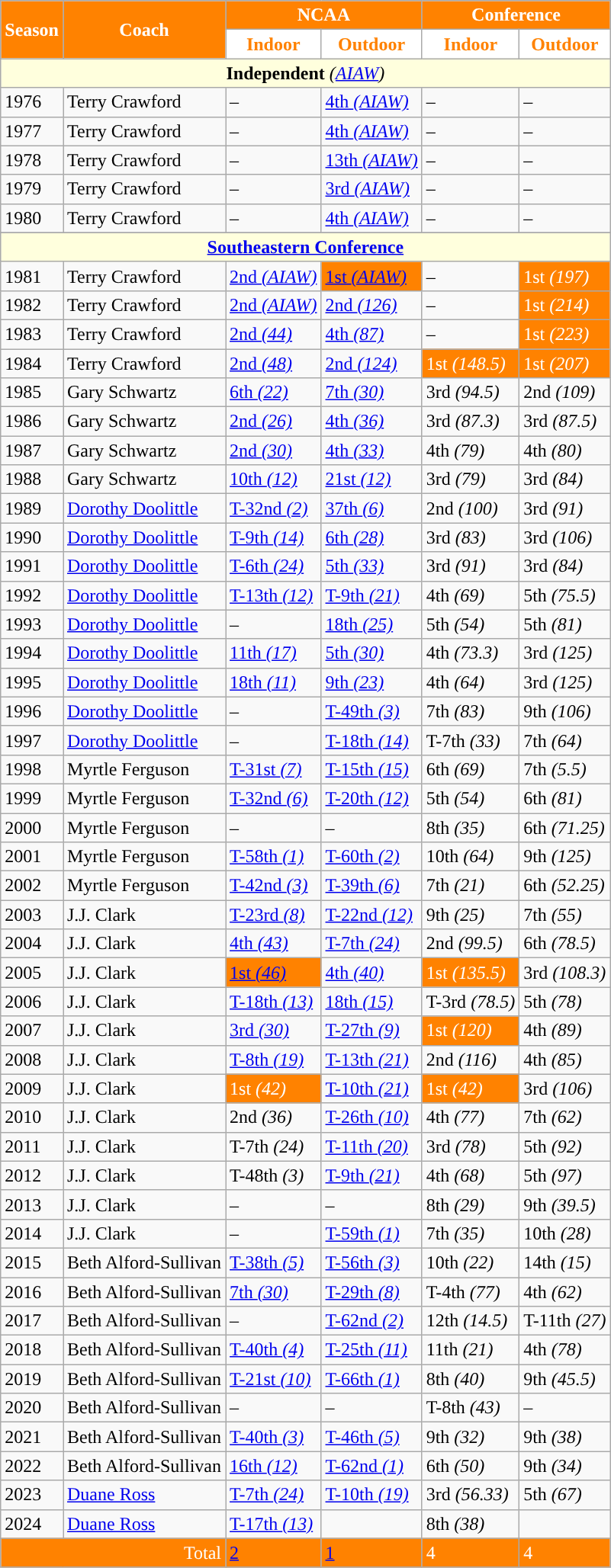<table class="wikitable">
<tr>
<th rowspan="2" style="background: #FF8200; color:white;">Season</th>
<th rowspan="2" style="background: #FF8200; color:white;">Coach</th>
<th colspan="2" style="background: #FF8200; color:white;">NCAA</th>
<th colspan="2" style="background: #FF8200; color:white;">Conference</th>
</tr>
<tr align="center" style="width:20px; background: white; color:#FF8200; text-align:center">
<td><strong>Indoor</strong></td>
<td><strong>Outdoor</strong></td>
<td><strong>Indoor</strong></td>
<td><strong>Outdoor</strong></td>
</tr>
<tr style="background: #ffffdd;">
<td colspan="6" style="text-align:center;"><strong>Independent</strong> <em>(<a href='#'>AIAW</a>)</em></td>
</tr>
<tr>
<td>1976</td>
<td>Terry Crawford</td>
<td>–</td>
<td><a href='#'>4th <em>(AIAW)</em></a></td>
<td>–</td>
<td>–</td>
</tr>
<tr>
<td>1977</td>
<td>Terry Crawford</td>
<td>–</td>
<td><a href='#'>4th <em>(AIAW)</em></a></td>
<td>–</td>
<td>–</td>
</tr>
<tr>
<td>1978</td>
<td>Terry Crawford</td>
<td>–</td>
<td><a href='#'>13th <em>(AIAW)</em></a></td>
<td>–</td>
<td>–</td>
</tr>
<tr>
<td>1979</td>
<td>Terry Crawford</td>
<td>–</td>
<td><a href='#'>3rd <em>(AIAW)</em></a></td>
<td>–</td>
<td>–</td>
</tr>
<tr>
<td>1980</td>
<td>Terry Crawford</td>
<td>–</td>
<td><a href='#'>4th <em>(AIAW)</em></a></td>
<td>–</td>
<td>–</td>
</tr>
<tr>
</tr>
<tr style="background: #ffffdd;">
<td colspan="6" style="text-align:center;"><strong><a href='#'>Southeastern Conference</a></strong></td>
</tr>
<tr>
<td>1981</td>
<td>Terry Crawford</td>
<td><a href='#'>2nd <em>(AIAW)</em></a></td>
<td style="background: #FF8200; color:white"><a href='#'>1st <em>(AIAW)</em></a></td>
<td>–</td>
<td style="background: #FF8200; color:white">1st <em>(197)</em></td>
</tr>
<tr>
<td>1982</td>
<td>Terry Crawford</td>
<td><a href='#'>2nd <em>(AIAW)</em></a></td>
<td><a href='#'>2nd <em>(126)</em></a></td>
<td>–</td>
<td style="background: #FF8200; color:white">1st <em>(214)</em></td>
</tr>
<tr>
<td>1983</td>
<td>Terry Crawford</td>
<td><a href='#'>2nd <em>(44)</em></a></td>
<td><a href='#'>4th <em>(87)</em></a></td>
<td>–</td>
<td style="background: #FF8200; color:white">1st <em>(223)</em></td>
</tr>
<tr>
<td>1984</td>
<td>Terry Crawford</td>
<td><a href='#'>2nd <em>(48)</em></a></td>
<td><a href='#'>2nd <em>(124)</em></a></td>
<td style="background: #FF8200; color:white">1st <em>(148.5)</em></td>
<td style="background: #FF8200; color:white">1st <em>(207)</em></td>
</tr>
<tr>
<td>1985</td>
<td>Gary Schwartz</td>
<td><a href='#'>6th <em>(22)</em></a></td>
<td><a href='#'>7th <em>(30)</em></a></td>
<td>3rd <em>(94.5)</em></td>
<td>2nd <em>(109)</em></td>
</tr>
<tr>
<td>1986</td>
<td>Gary Schwartz</td>
<td><a href='#'>2nd <em>(26)</em></a></td>
<td><a href='#'>4th <em>(36)</em></a></td>
<td>3rd <em>(87.3)</em></td>
<td>3rd <em>(87.5)</em></td>
</tr>
<tr>
<td>1987</td>
<td>Gary Schwartz</td>
<td><a href='#'>2nd <em>(30)</em></a></td>
<td><a href='#'>4th <em>(33)</em></a></td>
<td>4th <em>(79)</em></td>
<td>4th <em>(80)</em></td>
</tr>
<tr>
<td>1988</td>
<td>Gary Schwartz</td>
<td><a href='#'>10th <em>(12)</em></a></td>
<td><a href='#'>21st <em>(12)</em></a></td>
<td>3rd <em>(79)</em></td>
<td>3rd <em>(84)</em></td>
</tr>
<tr>
<td>1989</td>
<td><a href='#'>Dorothy Doolittle</a></td>
<td><a href='#'>T-32nd <em>(2)</em></a></td>
<td><a href='#'>37th <em>(6)</em></a></td>
<td>2nd <em>(100)</em></td>
<td>3rd <em>(91)</em></td>
</tr>
<tr>
<td>1990</td>
<td><a href='#'>Dorothy Doolittle</a></td>
<td><a href='#'>T-9th <em>(14)</em></a></td>
<td><a href='#'>6th <em>(28)</em></a></td>
<td>3rd <em>(83)</em></td>
<td>3rd <em>(106)</em></td>
</tr>
<tr>
<td>1991</td>
<td><a href='#'>Dorothy Doolittle</a></td>
<td><a href='#'>T-6th <em>(24)</em></a></td>
<td><a href='#'>5th <em>(33)</em></a></td>
<td>3rd <em>(91)</em></td>
<td>3rd <em>(84)</em></td>
</tr>
<tr>
<td>1992</td>
<td><a href='#'>Dorothy Doolittle</a></td>
<td><a href='#'>T-13th <em>(12)</em></a></td>
<td><a href='#'>T-9th <em>(21)</em></a></td>
<td>4th <em>(69)</em></td>
<td>5th <em>(75.5)</em></td>
</tr>
<tr>
<td>1993</td>
<td><a href='#'>Dorothy Doolittle</a></td>
<td>–</td>
<td><a href='#'>18th <em>(25)</em></a></td>
<td>5th <em>(54)</em></td>
<td>5th <em>(81)</em></td>
</tr>
<tr>
<td>1994</td>
<td><a href='#'>Dorothy Doolittle</a></td>
<td><a href='#'>11th <em>(17)</em></a></td>
<td><a href='#'>5th <em>(30)</em></a></td>
<td>4th <em>(73.3)</em></td>
<td>3rd <em>(125)</em></td>
</tr>
<tr>
<td>1995</td>
<td><a href='#'>Dorothy Doolittle</a></td>
<td><a href='#'>18th <em>(11)</em></a></td>
<td><a href='#'>9th <em>(23)</em></a></td>
<td>4th <em>(64)</em></td>
<td>3rd <em>(125)</em></td>
</tr>
<tr>
<td>1996</td>
<td><a href='#'>Dorothy Doolittle</a></td>
<td>–</td>
<td><a href='#'>T-49th <em>(3)</em></a></td>
<td>7th <em>(83)</em></td>
<td>9th <em>(106)</em></td>
</tr>
<tr>
<td>1997</td>
<td><a href='#'>Dorothy Doolittle</a></td>
<td>–</td>
<td><a href='#'>T-18th <em>(14)</em></a></td>
<td>T-7th <em>(33)</em></td>
<td>7th <em>(64)</em></td>
</tr>
<tr>
<td>1998</td>
<td>Myrtle Ferguson</td>
<td><a href='#'>T-31st <em>(7)</em></a></td>
<td><a href='#'>T-15th <em>(15)</em></a></td>
<td>6th <em>(69)</em></td>
<td>7th <em>(5.5)</em></td>
</tr>
<tr>
<td>1999</td>
<td>Myrtle Ferguson</td>
<td><a href='#'>T-32nd <em>(6)</em></a></td>
<td><a href='#'>T-20th <em>(12)</em></a></td>
<td>5th <em>(54)</em></td>
<td>6th <em>(81)</em></td>
</tr>
<tr>
<td>2000</td>
<td>Myrtle Ferguson</td>
<td>–</td>
<td>–</td>
<td>8th <em>(35)</em></td>
<td>6th <em>(71.25)</em></td>
</tr>
<tr>
<td>2001</td>
<td>Myrtle Ferguson</td>
<td><a href='#'>T-58th <em>(1)</em></a></td>
<td><a href='#'>T-60th <em>(2)</em></a></td>
<td>10th <em>(64)</em></td>
<td>9th <em>(125)</em></td>
</tr>
<tr>
<td>2002</td>
<td>Myrtle Ferguson</td>
<td><a href='#'>T-42nd <em>(3)</em></a></td>
<td><a href='#'>T-39th <em>(6)</em></a></td>
<td>7th <em>(21)</em></td>
<td>6th <em>(52.25)</em></td>
</tr>
<tr>
<td>2003</td>
<td>J.J. Clark</td>
<td><a href='#'>T-23rd <em>(8)</em></a></td>
<td><a href='#'>T-22nd <em>(12)</em></a></td>
<td>9th <em>(25)</em></td>
<td>7th <em>(55)</em></td>
</tr>
<tr>
<td>2004</td>
<td>J.J. Clark</td>
<td><a href='#'>4th <em>(43)</em></a></td>
<td><a href='#'>T-7th <em>(24)</em></a></td>
<td>2nd <em>(99.5)</em></td>
<td>6th <em>(78.5)</em></td>
</tr>
<tr>
<td>2005</td>
<td>J.J. Clark</td>
<td style="background: #FF8200; color:white"><a href='#'>1st <em>(46)</em></a></td>
<td><a href='#'>4th <em>(40)</em></a></td>
<td style="background: #FF8200; color:white">1st <em>(135.5)</em></td>
<td>3rd <em>(108.3)</em></td>
</tr>
<tr>
<td>2006</td>
<td>J.J. Clark</td>
<td><a href='#'>T-18th <em>(13)</em></a></td>
<td><a href='#'>18th <em>(15)</em></a></td>
<td>T-3rd <em>(78.5)</em></td>
<td>5th <em>(78)</em></td>
</tr>
<tr>
<td>2007</td>
<td>J.J. Clark</td>
<td><a href='#'>3rd <em>(30)</em></a></td>
<td><a href='#'>T-27th <em>(9)</em></a></td>
<td style="background: #FF8200; color:white">1st <em>(120)</em></td>
<td>4th <em>(89)</em></td>
</tr>
<tr>
<td>2008</td>
<td>J.J. Clark</td>
<td><a href='#'>T-8th <em>(19)</em></a></td>
<td><a href='#'>T-13th <em>(21)</em></a></td>
<td>2nd <em>(116)</em></td>
<td>4th <em>(85)</em></td>
</tr>
<tr>
<td>2009</td>
<td>J.J. Clark</td>
<td style="background: #FF8200; color:white">1st <em>(42)</em></td>
<td><a href='#'>T-10th <em>(21)</em></a></td>
<td style="background: #FF8200; color:white">1st <em>(42)</em></td>
<td>3rd <em>(106)</em></td>
</tr>
<tr>
<td>2010</td>
<td>J.J. Clark</td>
<td>2nd <em>(36)</em></td>
<td><a href='#'>T-26th <em>(10)</em></a></td>
<td>4th <em>(77)</em></td>
<td>7th <em>(62)</em></td>
</tr>
<tr>
<td>2011</td>
<td>J.J. Clark</td>
<td>T-7th <em>(24)</em></td>
<td><a href='#'>T-11th <em>(20)</em></a></td>
<td>3rd <em>(78)</em></td>
<td>5th <em>(92)</em></td>
</tr>
<tr>
<td>2012</td>
<td>J.J. Clark</td>
<td>T-48th <em>(3)</em></td>
<td><a href='#'>T-9th <em>(21)</em></a></td>
<td>4th <em>(68)</em></td>
<td>5th <em>(97)</em></td>
</tr>
<tr>
<td>2013</td>
<td>J.J. Clark</td>
<td>–</td>
<td>–</td>
<td>8th <em>(29)</em></td>
<td>9th <em>(39.5)</em></td>
</tr>
<tr>
<td>2014</td>
<td>J.J. Clark</td>
<td>–</td>
<td><a href='#'>T-59th <em>(1)</em></a></td>
<td>7th <em>(35)</em></td>
<td>10th <em>(28)</em></td>
</tr>
<tr>
<td>2015</td>
<td>Beth Alford-Sullivan</td>
<td><a href='#'>T-38th <em>(5)</em></a></td>
<td><a href='#'>T-56th <em>(3)</em></a></td>
<td>10th <em>(22)</em></td>
<td>14th <em>(15)</em></td>
</tr>
<tr>
<td>2016</td>
<td>Beth Alford-Sullivan</td>
<td><a href='#'>7th <em>(30)</em></a></td>
<td><a href='#'>T-29th <em>(8)</em></a></td>
<td>T-4th <em>(77)</em></td>
<td>4th <em>(62)</em></td>
</tr>
<tr>
<td>2017</td>
<td>Beth Alford-Sullivan</td>
<td>–</td>
<td><a href='#'>T-62nd <em>(2)</em></a></td>
<td>12th <em>(14.5)</em></td>
<td>T-11th <em>(27)</em></td>
</tr>
<tr>
<td>2018</td>
<td>Beth Alford-Sullivan</td>
<td><a href='#'>T-40th <em>(4)</em></a></td>
<td><a href='#'>T-25th <em>(11)</em></a></td>
<td>11th <em>(21)</em></td>
<td>4th <em>(78)</em></td>
</tr>
<tr>
<td>2019</td>
<td>Beth Alford-Sullivan</td>
<td><a href='#'>T-21st <em>(10)</em></a></td>
<td><a href='#'>T-66th <em>(1)</em></a></td>
<td>8th <em>(40)</em></td>
<td>9th <em>(45.5)</em></td>
</tr>
<tr>
<td>2020</td>
<td>Beth Alford-Sullivan</td>
<td>–</td>
<td>–</td>
<td>T-8th <em>(43)</em></td>
<td>–</td>
</tr>
<tr>
<td>2021</td>
<td>Beth Alford-Sullivan</td>
<td><a href='#'>T-40th <em>(3)</em></a></td>
<td><a href='#'>T-46th <em>(5)</em></a></td>
<td>9th <em>(32)</em></td>
<td>9th <em>(38)</em></td>
</tr>
<tr>
<td>2022</td>
<td>Beth Alford-Sullivan</td>
<td><a href='#'>16th <em>(12)</em></a></td>
<td><a href='#'>T-62nd <em>(1)</em></a></td>
<td>6th <em>(50)</em></td>
<td>9th <em>(34)</em></td>
</tr>
<tr>
<td>2023</td>
<td><a href='#'>Duane Ross</a></td>
<td><a href='#'>T-7th <em>(24)</em></a></td>
<td><a href='#'>T-10th <em>(19)</em></a></td>
<td>3rd <em>(56.33)</em></td>
<td>5th <em>(67)</em></td>
</tr>
<tr>
<td>2024</td>
<td><a href='#'>Duane Ross</a></td>
<td><a href='#'>T-17th <em>(13)</em></a></td>
<td></td>
<td>8th <em>(38)</em></td>
<td></td>
</tr>
<tr style="background: #FF8200; color:white">
<td colspan="2" align="right">Total</td>
<td><a href='#'>2</a></td>
<td><a href='#'>1</a></td>
<td>4</td>
<td>4</td>
</tr>
</table>
